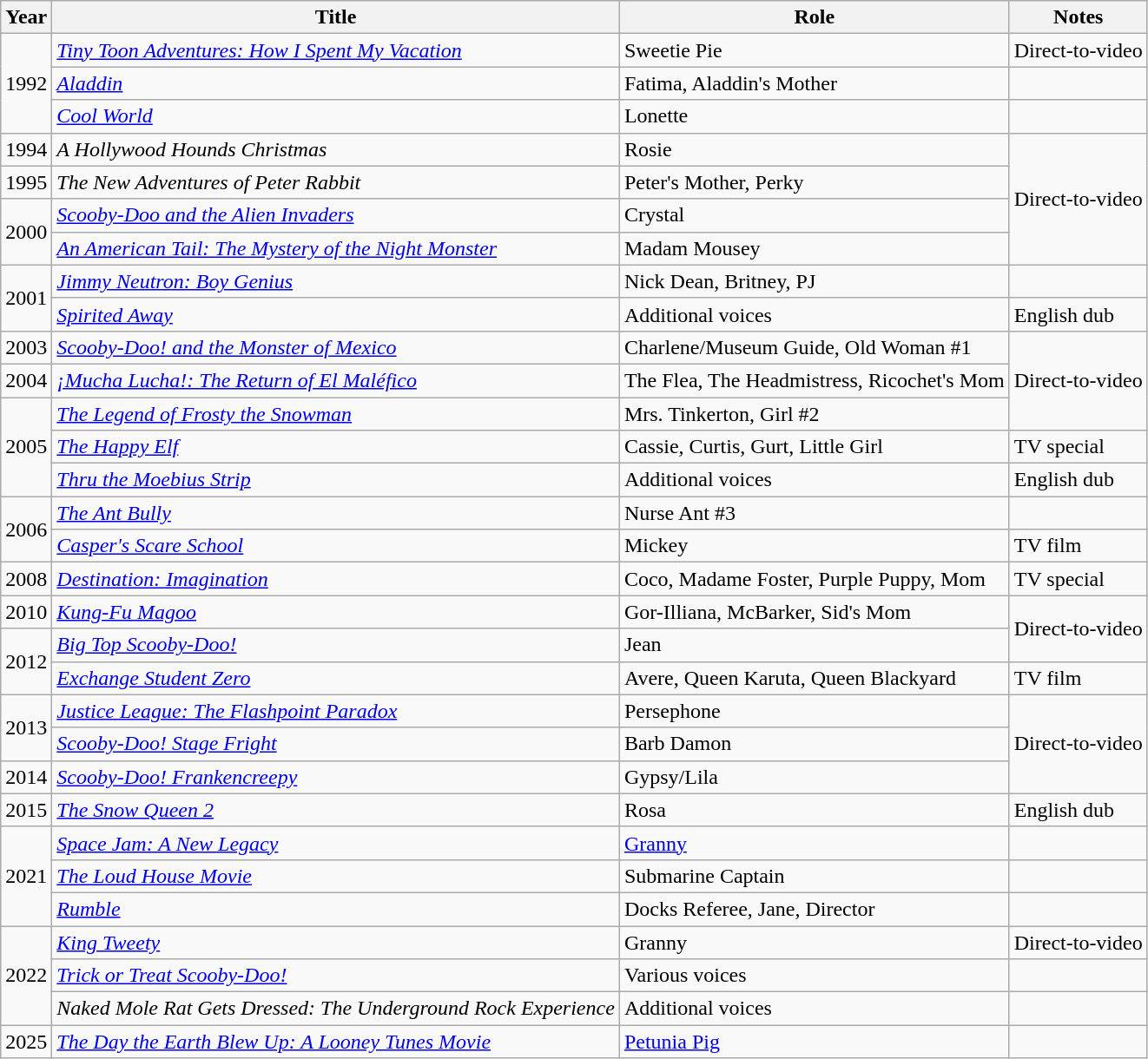<table class="wikitable sortable plainrowheaders" style="white-space:nowrap">
<tr>
<th>Year</th>
<th>Title</th>
<th>Role</th>
<th>Notes</th>
</tr>
<tr>
<td rowspan="3">1992</td>
<td><em><a href='#'>Tiny Toon Adventures: How I Spent My Vacation</a></em></td>
<td>Sweetie Pie</td>
<td>Direct-to-video</td>
</tr>
<tr>
<td><em><a href='#'>Aladdin</a></em></td>
<td>Fatima, Aladdin's Mother</td>
<td></td>
</tr>
<tr>
<td><em><a href='#'>Cool World</a></em></td>
<td>Lonette</td>
<td></td>
</tr>
<tr>
<td>1994</td>
<td><em>A Hollywood Hounds Christmas</em></td>
<td>Rosie</td>
<td rowspan="4">Direct-to-video</td>
</tr>
<tr>
<td>1995</td>
<td><em>The New Adventures of Peter Rabbit</em></td>
<td>Peter's Mother, Perky</td>
</tr>
<tr>
<td rowspan="2">2000</td>
<td><em><a href='#'>Scooby-Doo and the Alien Invaders</a></em></td>
<td>Crystal</td>
</tr>
<tr>
<td><em><a href='#'>An American Tail: The Mystery of the Night Monster</a></em></td>
<td>Madam Mousey</td>
</tr>
<tr>
<td rowspan="2">2001</td>
<td><em><a href='#'>Jimmy Neutron: Boy Genius</a></em></td>
<td>Nick Dean, Britney, PJ</td>
<td></td>
</tr>
<tr>
<td><em><a href='#'>Spirited Away</a></em></td>
<td>Additional voices</td>
<td>English dub</td>
</tr>
<tr>
<td>2003</td>
<td><em><a href='#'>Scooby-Doo! and the Monster of Mexico</a></em></td>
<td>Charlene/Museum Guide, Old Woman #1</td>
<td rowspan="3">Direct-to-video</td>
</tr>
<tr>
<td>2004</td>
<td><em><a href='#'>¡Mucha Lucha!: The Return of El Maléfico</a></em></td>
<td>The Flea, The Headmistress, Ricochet's Mom</td>
</tr>
<tr>
<td rowspan="3">2005</td>
<td><em><a href='#'>The Legend of Frosty the Snowman</a></em></td>
<td>Mrs. Tinkerton, Girl #2</td>
</tr>
<tr>
<td><em><a href='#'>The Happy Elf</a></em></td>
<td>Cassie, Curtis, Gurt, Little Girl</td>
<td>TV special</td>
</tr>
<tr>
<td><em><a href='#'>Thru the Moebius Strip</a></em></td>
<td>Additional voices</td>
<td>English dub</td>
</tr>
<tr>
<td rowspan="2">2006</td>
<td><em><a href='#'>The Ant Bully</a></em></td>
<td>Nurse Ant #3</td>
<td></td>
</tr>
<tr>
<td><em><a href='#'>Casper's Scare School</a></em></td>
<td>Mickey</td>
<td>TV film</td>
</tr>
<tr>
<td>2008</td>
<td><em><a href='#'>Destination: Imagination</a></em></td>
<td>Coco, Madame Foster, Purple Puppy, Mom</td>
<td>TV special</td>
</tr>
<tr>
<td>2010</td>
<td><em><a href='#'>Kung-Fu Magoo</a></em></td>
<td>Gor-Illiana, McBarker, Sid's Mom</td>
<td rowspan="2">Direct-to-video</td>
</tr>
<tr>
<td rowspan="2">2012</td>
<td><em><a href='#'>Big Top Scooby-Doo!</a></em></td>
<td>Jean</td>
</tr>
<tr>
<td><em><a href='#'>Exchange Student Zero</a></em></td>
<td>Avere, Queen Karuta, Queen Blackyard</td>
<td>TV film</td>
</tr>
<tr>
<td rowspan="2">2013</td>
<td><em><a href='#'>Justice League: The Flashpoint Paradox</a></em></td>
<td>Persephone</td>
<td rowspan="3">Direct-to-video</td>
</tr>
<tr>
<td><em><a href='#'>Scooby-Doo! Stage Fright</a></em></td>
<td>Barb Damon</td>
</tr>
<tr>
<td>2014</td>
<td><em><a href='#'>Scooby-Doo! Frankencreepy</a></em></td>
<td>Gypsy/Lila</td>
</tr>
<tr>
<td>2015</td>
<td><em><a href='#'>The Snow Queen 2</a></em></td>
<td>Rosa</td>
<td>English dub</td>
</tr>
<tr>
<td rowspan="3">2021</td>
<td><em><a href='#'>Space Jam: A New Legacy</a></em></td>
<td><a href='#'>Granny</a></td>
<td></td>
</tr>
<tr>
<td><em><a href='#'>The Loud House Movie</a></em></td>
<td>Submarine Captain</td>
<td></td>
</tr>
<tr>
<td><em><a href='#'>Rumble</a></em></td>
<td>Docks Referee, Jane, Director</td>
<td></td>
</tr>
<tr>
<td rowspan="3">2022</td>
<td><em><a href='#'>King Tweety</a></em></td>
<td>Granny</td>
<td>Direct-to-video</td>
</tr>
<tr>
<td><em><a href='#'>Trick or Treat Scooby-Doo!</a></em></td>
<td>Various voices</td>
<td></td>
</tr>
<tr>
<td><em>Naked Mole Rat Gets Dressed: The Underground Rock Experience</em></td>
<td>Additional voices</td>
<td></td>
</tr>
<tr>
<td>2025</td>
<td><em><a href='#'>The Day the Earth Blew Up: A Looney Tunes Movie</a></em></td>
<td><a href='#'>Petunia Pig</a></td>
<td></td>
</tr>
</table>
